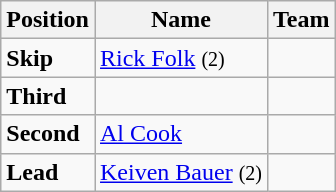<table class="wikitable">
<tr>
<th><strong>Position</strong></th>
<th><strong>Name</strong></th>
<th><strong>Team</strong></th>
</tr>
<tr>
<td><strong>Skip</strong></td>
<td><a href='#'>Rick Folk</a> <small>(2)</small></td>
<td></td>
</tr>
<tr>
<td><strong>Third</strong></td>
<td></td>
<td></td>
</tr>
<tr>
<td><strong>Second</strong></td>
<td><a href='#'>Al Cook</a></td>
<td></td>
</tr>
<tr>
<td><strong>Lead</strong></td>
<td><a href='#'>Keiven Bauer</a> <small>(2)</small></td>
<td></td>
</tr>
</table>
